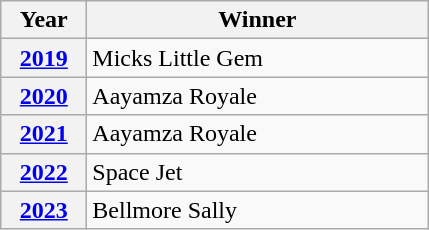<table class="wikitable">
<tr>
<th width=50>Year</th>
<th width=220>Winner</th>
</tr>
<tr>
<th><a href='#'>2019</a></th>
<td>Micks Little Gem </td>
</tr>
<tr>
<th><a href='#'>2020</a></th>
<td>Aayamza Royale</td>
</tr>
<tr>
<th><a href='#'>2021</a></th>
<td>Aayamza Royale</td>
</tr>
<tr>
<th><a href='#'>2022</a></th>
<td>Space Jet</td>
</tr>
<tr>
<th><a href='#'>2023</a></th>
<td>Bellmore Sally</td>
</tr>
</table>
